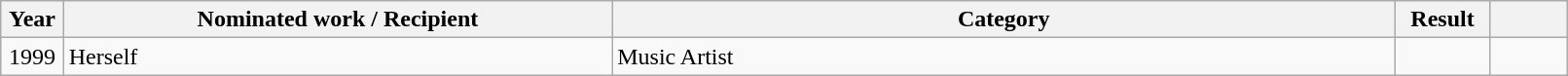<table class="wikitable plainrowheaders" style="width:85%;">
<tr>
<th scope="col" style="width:4%;">Year</th>
<th scope="col" style="width:35%;">Nominated work / Recipient</th>
<th scope="col" style="width:50%;">Category</th>
<th scope="col" style="width:6%;">Result</th>
<th scope="col" style="width:6%;"></th>
</tr>
<tr>
<td align="center">1999</td>
<td>Herself</td>
<td>Music Artist</td>
<td></td>
<td></td>
</tr>
</table>
